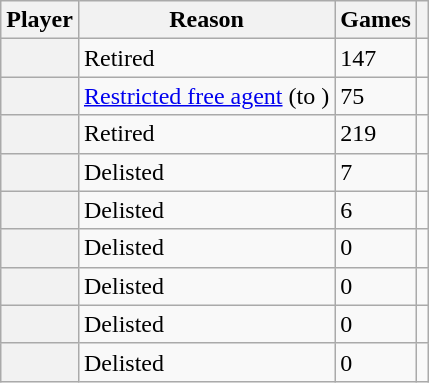<table class="wikitable plainrowheaders sortable">
<tr>
<th scope="col">Player</th>
<th scope="col">Reason</th>
<th scope="col">Games</th>
<th scope="col" class="unsortable"></th>
</tr>
<tr>
<th scope="row"></th>
<td>Retired</td>
<td>147</td>
<td></td>
</tr>
<tr>
<th scope="row"></th>
<td><a href='#'>Restricted free agent</a> (to )</td>
<td>75</td>
<td></td>
</tr>
<tr>
<th scope="row"></th>
<td>Retired</td>
<td>219</td>
<td></td>
</tr>
<tr>
<th scope="row"></th>
<td>Delisted</td>
<td>7</td>
<td></td>
</tr>
<tr>
<th scope="row"></th>
<td>Delisted</td>
<td>6</td>
<td></td>
</tr>
<tr>
<th scope="row"></th>
<td>Delisted</td>
<td>0</td>
<td></td>
</tr>
<tr>
<th scope="row"></th>
<td>Delisted</td>
<td>0</td>
<td></td>
</tr>
<tr>
<th scope="row"></th>
<td>Delisted</td>
<td>0</td>
<td></td>
</tr>
<tr>
<th scope="row"></th>
<td>Delisted</td>
<td>0</td>
<td></td>
</tr>
</table>
